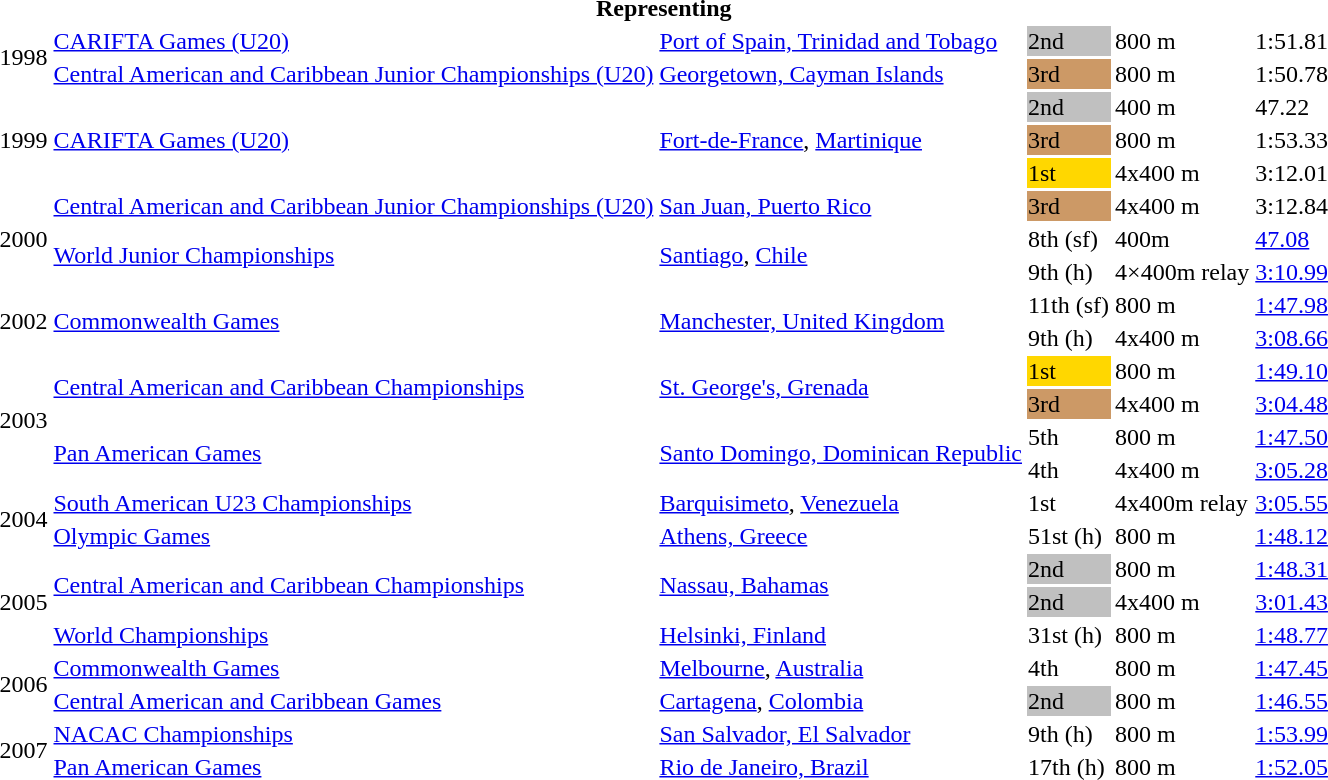<table>
<tr>
<th colspan="6">Representing </th>
</tr>
<tr>
<td rowspan=2>1998</td>
<td><a href='#'>CARIFTA Games (U20)</a></td>
<td><a href='#'>Port of Spain, Trinidad and Tobago</a></td>
<td bgcolor="silver">2nd</td>
<td>800 m</td>
<td>1:51.81</td>
</tr>
<tr>
<td><a href='#'>Central American and Caribbean Junior Championships (U20)</a></td>
<td><a href='#'>Georgetown, Cayman Islands</a></td>
<td bgcolor="cc9966">3rd</td>
<td>800 m</td>
<td>1:50.78</td>
</tr>
<tr>
<td rowspan=3>1999</td>
<td rowspan=3><a href='#'>CARIFTA Games (U20)</a></td>
<td rowspan=3><a href='#'>Fort-de-France</a>, <a href='#'>Martinique</a></td>
<td bgcolor="silver">2nd</td>
<td>400 m</td>
<td>47.22</td>
</tr>
<tr>
<td bgcolor="cc9966">3rd</td>
<td>800 m</td>
<td>1:53.33</td>
</tr>
<tr>
<td bgcolor="gold">1st</td>
<td>4x400 m</td>
<td>3:12.01</td>
</tr>
<tr>
<td rowspan=3>2000</td>
<td><a href='#'>Central American and Caribbean Junior Championships (U20)</a></td>
<td><a href='#'>San Juan, Puerto Rico</a></td>
<td bgcolor="cc9966">3rd</td>
<td>4x400 m</td>
<td>3:12.84</td>
</tr>
<tr>
<td rowspan=2><a href='#'>World Junior Championships</a></td>
<td rowspan=2><a href='#'>Santiago</a>, <a href='#'>Chile</a></td>
<td>8th (sf)</td>
<td>400m</td>
<td><a href='#'>47.08</a></td>
</tr>
<tr>
<td>9th (h)</td>
<td>4×400m relay</td>
<td><a href='#'>3:10.99</a></td>
</tr>
<tr>
<td rowspan=2>2002</td>
<td rowspan=2><a href='#'>Commonwealth Games</a></td>
<td rowspan=2><a href='#'>Manchester, United Kingdom</a></td>
<td>11th (sf)</td>
<td>800 m</td>
<td><a href='#'>1:47.98</a></td>
</tr>
<tr>
<td>9th (h)</td>
<td>4x400 m</td>
<td><a href='#'>3:08.66</a></td>
</tr>
<tr>
<td rowspan=4>2003</td>
<td rowspan=2><a href='#'>Central American and Caribbean Championships</a></td>
<td rowspan=2><a href='#'>St. George's, Grenada</a></td>
<td bgcolor="gold">1st</td>
<td>800 m</td>
<td><a href='#'>1:49.10</a></td>
</tr>
<tr>
<td bgcolor="cc9966">3rd</td>
<td>4x400 m</td>
<td><a href='#'>3:04.48</a></td>
</tr>
<tr>
<td rowspan=2><a href='#'>Pan American Games</a></td>
<td rowspan=2><a href='#'>Santo Domingo, Dominican Republic</a></td>
<td>5th</td>
<td>800 m</td>
<td><a href='#'>1:47.50</a></td>
</tr>
<tr>
<td>4th</td>
<td>4x400 m</td>
<td><a href='#'>3:05.28</a></td>
</tr>
<tr>
<td rowspan=2>2004</td>
<td><a href='#'>South American U23 Championships</a></td>
<td><a href='#'>Barquisimeto</a>, <a href='#'>Venezuela</a></td>
<td>1st </td>
<td>4x400m relay</td>
<td><a href='#'>3:05.55</a></td>
</tr>
<tr>
<td><a href='#'>Olympic Games</a></td>
<td><a href='#'>Athens, Greece</a></td>
<td>51st (h)</td>
<td>800 m</td>
<td><a href='#'>1:48.12</a></td>
</tr>
<tr>
<td rowspan=3>2005</td>
<td rowspan=2><a href='#'>Central American and Caribbean Championships</a></td>
<td rowspan=2><a href='#'>Nassau, Bahamas</a></td>
<td bgcolor="silver">2nd</td>
<td>800 m</td>
<td><a href='#'>1:48.31</a></td>
</tr>
<tr>
<td bgcolor="silver">2nd</td>
<td>4x400 m</td>
<td><a href='#'>3:01.43</a></td>
</tr>
<tr>
<td><a href='#'>World Championships</a></td>
<td><a href='#'>Helsinki, Finland</a></td>
<td>31st (h)</td>
<td>800 m</td>
<td><a href='#'>1:48.77</a></td>
</tr>
<tr>
<td rowspan=2>2006</td>
<td><a href='#'>Commonwealth Games</a></td>
<td><a href='#'>Melbourne</a>, <a href='#'>Australia</a></td>
<td>4th</td>
<td>800 m</td>
<td><a href='#'>1:47.45</a></td>
</tr>
<tr>
<td><a href='#'>Central American and Caribbean Games</a></td>
<td><a href='#'>Cartagena</a>, <a href='#'>Colombia</a></td>
<td bgcolor="silver">2nd</td>
<td>800 m</td>
<td><a href='#'>1:46.55</a></td>
</tr>
<tr>
<td rowspan=2>2007</td>
<td><a href='#'>NACAC Championships</a></td>
<td><a href='#'>San Salvador, El Salvador</a></td>
<td>9th (h)</td>
<td>800 m</td>
<td><a href='#'>1:53.99</a></td>
</tr>
<tr>
<td><a href='#'>Pan American Games</a></td>
<td><a href='#'>Rio de Janeiro, Brazil</a></td>
<td>17th (h)</td>
<td>800 m</td>
<td><a href='#'>1:52.05</a></td>
</tr>
</table>
